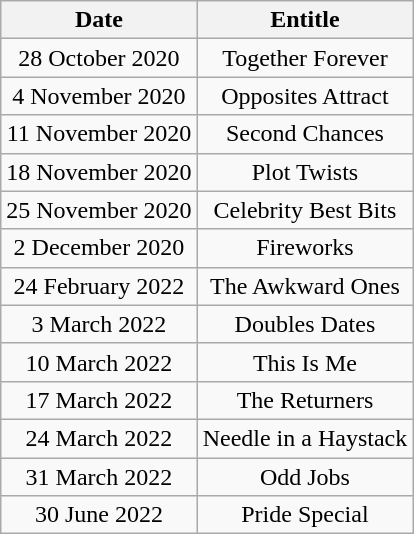<table class="wikitable" style="text-align:center;">
<tr>
<th>Date</th>
<th>Entitle</th>
</tr>
<tr>
<td>28 October 2020</td>
<td>Together Forever</td>
</tr>
<tr>
<td>4 November 2020</td>
<td>Opposites Attract</td>
</tr>
<tr>
<td>11 November 2020</td>
<td>Second Chances</td>
</tr>
<tr>
<td>18 November 2020</td>
<td>Plot Twists</td>
</tr>
<tr>
<td>25 November 2020</td>
<td>Celebrity Best Bits</td>
</tr>
<tr>
<td>2 December 2020</td>
<td>Fireworks</td>
</tr>
<tr>
<td>24 February 2022</td>
<td>The Awkward Ones</td>
</tr>
<tr>
<td>3 March 2022</td>
<td>Doubles Dates</td>
</tr>
<tr>
<td>10 March 2022</td>
<td>This Is Me</td>
</tr>
<tr>
<td>17 March 2022</td>
<td>The Returners</td>
</tr>
<tr>
<td>24 March 2022</td>
<td>Needle in a Haystack</td>
</tr>
<tr>
<td>31 March 2022</td>
<td>Odd Jobs</td>
</tr>
<tr>
<td>30 June 2022</td>
<td>Pride Special</td>
</tr>
</table>
